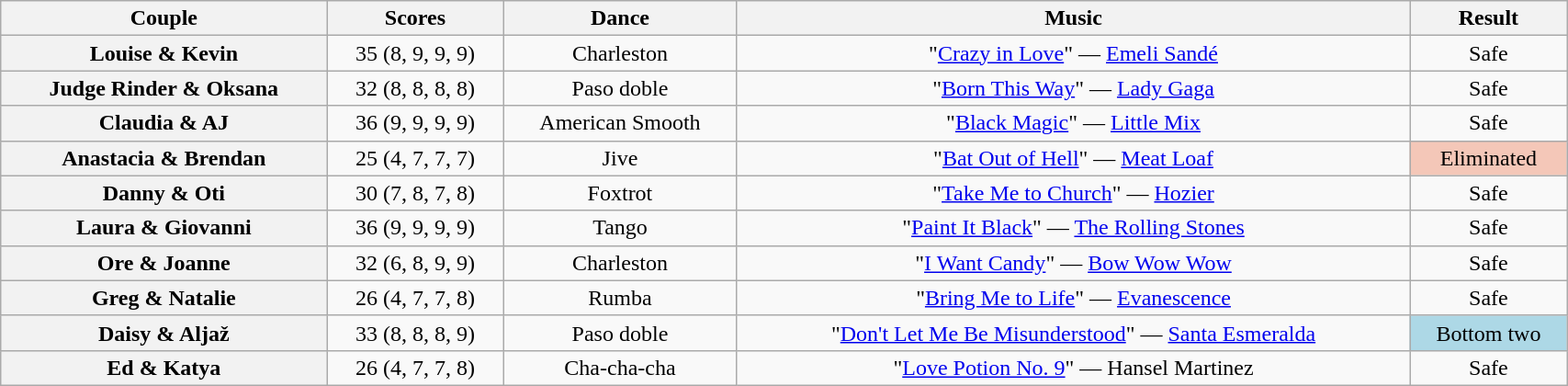<table class="wikitable sortable" style="text-align:center; width:90%">
<tr>
<th scope="col">Couple</th>
<th scope="col">Scores</th>
<th scope="col" class="unsortable">Dance</th>
<th scope="col" class="unsortable">Music</th>
<th scope="col" class="unsortable">Result</th>
</tr>
<tr>
<th scope="row">Louise & Kevin</th>
<td>35 (8, 9, 9, 9)</td>
<td>Charleston</td>
<td>"<a href='#'>Crazy in Love</a>" — <a href='#'>Emeli Sandé</a></td>
<td>Safe</td>
</tr>
<tr>
<th scope="row">Judge Rinder & Oksana</th>
<td>32 (8, 8, 8, 8)</td>
<td>Paso doble</td>
<td>"<a href='#'>Born This Way</a>" — <a href='#'>Lady Gaga</a></td>
<td>Safe</td>
</tr>
<tr>
<th scope="row">Claudia & AJ</th>
<td>36 (9, 9, 9, 9)</td>
<td>American Smooth</td>
<td>"<a href='#'>Black Magic</a>" — <a href='#'>Little Mix</a></td>
<td>Safe</td>
</tr>
<tr>
<th scope="row">Anastacia & Brendan</th>
<td>25 (4, 7, 7, 7)</td>
<td>Jive</td>
<td>"<a href='#'>Bat Out of Hell</a>" — <a href='#'>Meat Loaf</a></td>
<td bgcolor="f4c7b8">Eliminated</td>
</tr>
<tr>
<th scope="row">Danny & Oti</th>
<td>30 (7, 8, 7, 8)</td>
<td>Foxtrot</td>
<td>"<a href='#'>Take Me to Church</a>" — <a href='#'>Hozier</a></td>
<td>Safe</td>
</tr>
<tr>
<th scope="row">Laura & Giovanni</th>
<td>36 (9, 9, 9, 9)</td>
<td>Tango</td>
<td>"<a href='#'>Paint It Black</a>" — <a href='#'>The Rolling Stones</a></td>
<td>Safe</td>
</tr>
<tr>
<th scope="row">Ore & Joanne</th>
<td>32 (6, 8, 9, 9)</td>
<td>Charleston</td>
<td>"<a href='#'>I Want Candy</a>" — <a href='#'>Bow Wow Wow</a></td>
<td>Safe</td>
</tr>
<tr>
<th scope="row">Greg & Natalie</th>
<td>26 (4, 7, 7, 8)</td>
<td>Rumba</td>
<td>"<a href='#'>Bring Me to Life</a>" — <a href='#'>Evanescence</a></td>
<td>Safe</td>
</tr>
<tr>
<th scope="row">Daisy & Aljaž</th>
<td>33 (8, 8, 8, 9)</td>
<td>Paso doble</td>
<td>"<a href='#'>Don't Let Me Be Misunderstood</a>" — <a href='#'>Santa Esmeralda</a></td>
<td bgcolor="lightblue">Bottom two</td>
</tr>
<tr>
<th scope="row">Ed & Katya</th>
<td>26 (4, 7, 7, 8)</td>
<td>Cha-cha-cha</td>
<td>"<a href='#'>Love Potion No. 9</a>" — Hansel Martinez</td>
<td>Safe</td>
</tr>
</table>
